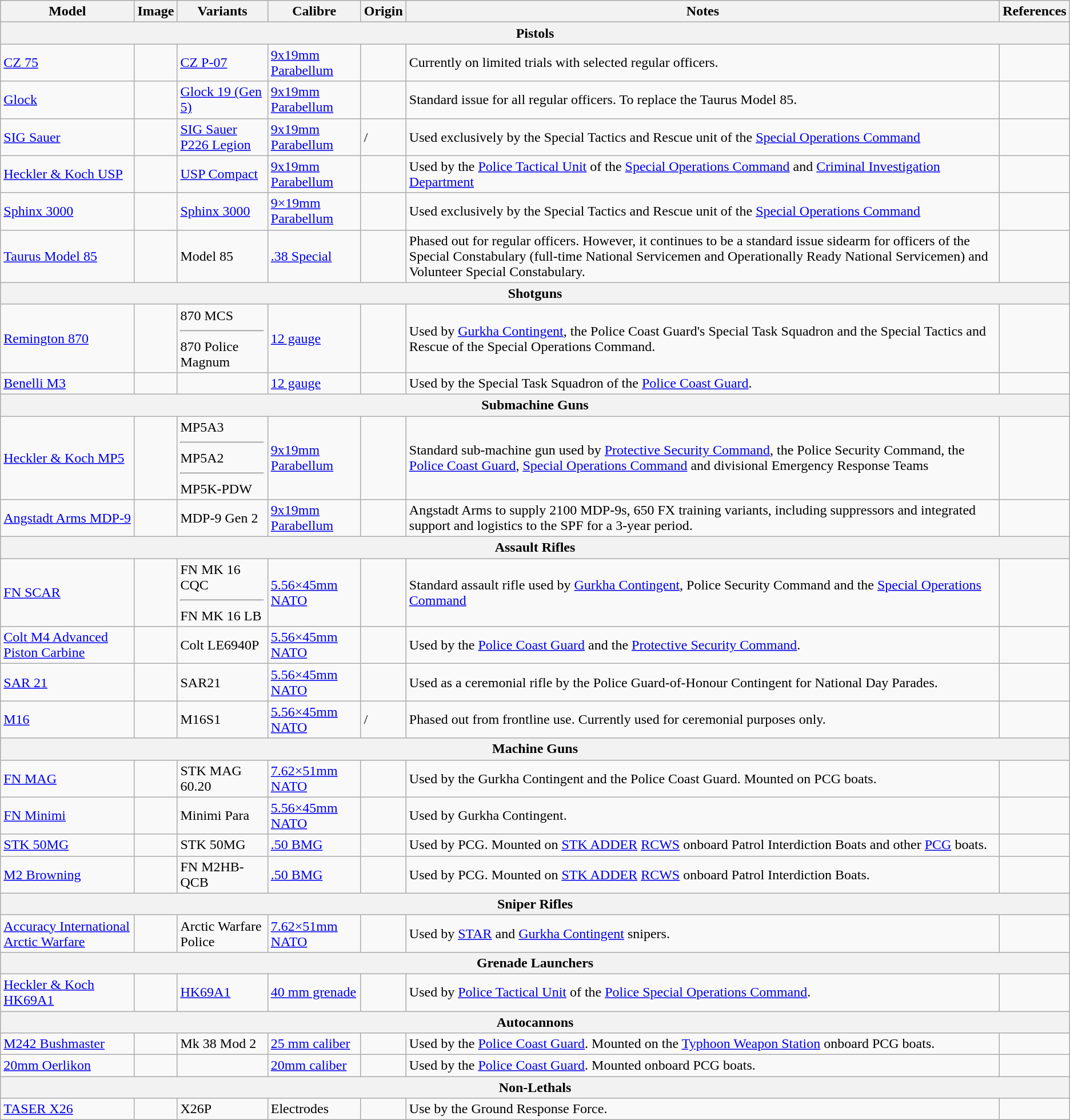<table class="wikitable">
<tr>
<th>Model</th>
<th>Image</th>
<th>Variants</th>
<th>Calibre</th>
<th>Origin</th>
<th>Notes</th>
<th>References</th>
</tr>
<tr>
<th colspan="7">Pistols</th>
</tr>
<tr>
<td><a href='#'>CZ 75</a></td>
<td></td>
<td><a href='#'>CZ P-07</a></td>
<td><a href='#'>9x19mm Parabellum</a></td>
<td></td>
<td>Currently on limited trials with selected regular officers.</td>
<td></td>
</tr>
<tr>
<td><a href='#'>Glock</a></td>
<td></td>
<td><a href='#'>Glock 19 (Gen 5)</a></td>
<td><a href='#'>9x19mm Parabellum</a></td>
<td></td>
<td>Standard issue for all regular officers. To replace the Taurus Model 85.</td>
</tr>
<tr>
<td><a href='#'>SIG Sauer</a></td>
<td></td>
<td><a href='#'>SIG Sauer P226 Legion</a></td>
<td><a href='#'>9x19mm Parabellum</a></td>
<td>/</td>
<td>Used exclusively by the Special Tactics and Rescue unit of the <a href='#'>Special Operations Command</a></td>
<td></td>
</tr>
<tr>
<td><a href='#'>Heckler & Koch USP</a></td>
<td></td>
<td><a href='#'>USP Compact</a></td>
<td><a href='#'>9x19mm Parabellum</a></td>
<td></td>
<td>Used by the <a href='#'>Police Tactical Unit</a> of the <a href='#'>Special Operations Command</a> and <a href='#'>Criminal Investigation Department</a></td>
<td></td>
</tr>
<tr>
<td><a href='#'>Sphinx 3000</a></td>
<td></td>
<td><a href='#'>Sphinx 3000</a></td>
<td><a href='#'>9×19mm Parabellum</a></td>
<td></td>
<td>Used exclusively by the Special Tactics and Rescue unit of the <a href='#'>Special Operations Command</a></td>
<td></td>
</tr>
<tr>
<td><a href='#'>Taurus Model 85</a></td>
<td></td>
<td>Model 85</td>
<td><a href='#'>.38 Special</a></td>
<td></td>
<td>Phased out for regular officers. However, it continues to be a standard issue sidearm for officers of the Special Constabulary (full-time National Servicemen and Operationally Ready National Servicemen) and Volunteer Special Constabulary.</td>
<td></td>
</tr>
<tr>
<th colspan="7">Shotguns</th>
</tr>
<tr>
<td><a href='#'>Remington 870</a></td>
<td></td>
<td>870 MCS<hr> 870 Police Magnum</td>
<td><a href='#'>12 gauge</a></td>
<td></td>
<td>Used by <a href='#'>Gurkha Contingent</a>, the Police Coast Guard's Special Task Squadron and the Special Tactics and Rescue of the Special Operations Command.</td>
<td></td>
</tr>
<tr>
<td><a href='#'>Benelli M3</a></td>
<td></td>
<td></td>
<td><a href='#'>12 gauge</a></td>
<td></td>
<td>Used by the Special Task Squadron of the <a href='#'>Police Coast Guard</a>.</td>
<td></td>
</tr>
<tr>
<th colspan="7">Submachine Guns</th>
</tr>
<tr>
<td><a href='#'>Heckler & Koch MP5</a></td>
<td></td>
<td>MP5A3<hr>MP5A2<hr>MP5K-PDW</td>
<td><a href='#'>9x19mm Parabellum</a></td>
<td></td>
<td>Standard sub-machine gun used by <a href='#'>Protective Security Command</a>, the Police Security Command, the <a href='#'>Police Coast Guard</a>, <a href='#'>Special Operations Command</a> and divisional Emergency Response Teams</td>
<td></td>
</tr>
<tr>
<td><a href='#'>Angstadt Arms MDP-9</a></td>
<td></td>
<td>MDP-9 Gen 2</td>
<td><a href='#'>9x19mm Parabellum</a></td>
<td></td>
<td>Angstadt Arms to supply 2100 MDP-9s, 650 FX training variants, including suppressors and integrated support and logistics to the SPF for a 3-year period.</td>
<td></td>
</tr>
<tr>
<th colspan="7">Assault Rifles</th>
</tr>
<tr>
<td><a href='#'>FN SCAR</a></td>
<td></td>
<td>FN MK 16 CQC<hr>FN MK 16 LB</td>
<td><a href='#'>5.56×45mm NATO</a></td>
<td></td>
<td>Standard assault rifle used by <a href='#'>Gurkha Contingent</a>, Police Security Command and the <a href='#'>Special Operations Command</a></td>
<td></td>
</tr>
<tr>
<td><a href='#'>Colt M4 Advanced Piston Carbine</a></td>
<td></td>
<td>Colt LE6940P</td>
<td><a href='#'>5.56×45mm NATO</a></td>
<td></td>
<td>Used by the <a href='#'>Police Coast Guard</a> and the <a href='#'>Protective Security Command</a>.</td>
<td></td>
</tr>
<tr>
<td><a href='#'>SAR 21</a></td>
<td></td>
<td>SAR21</td>
<td><a href='#'>5.56×45mm NATO</a></td>
<td></td>
<td>Used as a ceremonial rifle by the Police Guard-of-Honour Contingent for National Day Parades.</td>
<td></td>
</tr>
<tr>
<td><a href='#'>M16</a></td>
<td></td>
<td>M16S1</td>
<td><a href='#'>5.56×45mm NATO</a></td>
<td>/</td>
<td>Phased out from frontline use. Currently used for ceremonial purposes only.</td>
<td></td>
</tr>
<tr>
<th colspan="7">Machine Guns</th>
</tr>
<tr>
<td><a href='#'>FN MAG</a></td>
<td></td>
<td>STK MAG 60.20</td>
<td><a href='#'>7.62×51mm NATO</a></td>
<td></td>
<td>Used by the Gurkha Contingent and the Police Coast Guard. Mounted on PCG boats.</td>
<td></td>
</tr>
<tr>
<td><a href='#'>FN Minimi</a></td>
<td></td>
<td>Minimi Para</td>
<td><a href='#'>5.56×45mm NATO</a></td>
<td></td>
<td>Used by Gurkha Contingent.</td>
<td></td>
</tr>
<tr>
<td><a href='#'>STK 50MG</a></td>
<td></td>
<td>STK 50MG</td>
<td><a href='#'>.50 BMG</a></td>
<td></td>
<td>Used by PCG. Mounted on <a href='#'>STK ADDER</a> <a href='#'>RCWS</a> onboard Patrol Interdiction Boats and other <a href='#'>PCG</a> boats.</td>
<td></td>
</tr>
<tr>
<td><a href='#'>M2 Browning</a></td>
<td></td>
<td>FN M2HB-QCB</td>
<td><a href='#'>.50 BMG</a></td>
<td></td>
<td>Used by PCG. Mounted on <a href='#'>STK ADDER</a> <a href='#'>RCWS</a> onboard Patrol Interdiction Boats.</td>
<td></td>
</tr>
<tr>
<th colspan="7">Sniper Rifles</th>
</tr>
<tr>
<td><a href='#'>Accuracy International Arctic Warfare</a></td>
<td></td>
<td>Arctic Warfare Police</td>
<td><a href='#'>7.62×51mm NATO</a></td>
<td></td>
<td>Used by <a href='#'>STAR</a> and <a href='#'>Gurkha Contingent</a> snipers.</td>
<td></td>
</tr>
<tr>
<th colspan="7">Grenade Launchers</th>
</tr>
<tr>
<td><a href='#'>Heckler & Koch HK69A1</a></td>
<td></td>
<td><a href='#'>HK69A1</a></td>
<td><a href='#'>40 mm grenade</a></td>
<td></td>
<td>Used by <a href='#'>Police Tactical Unit</a> of the <a href='#'>Police Special Operations Command</a>.</td>
<td></td>
</tr>
<tr>
<th colspan="7">Autocannons</th>
</tr>
<tr>
<td><a href='#'>M242 Bushmaster</a></td>
<td></td>
<td>Mk 38 Mod 2</td>
<td><a href='#'>25 mm caliber</a></td>
<td></td>
<td>Used by the <a href='#'>Police Coast Guard</a>. Mounted on the <a href='#'>Typhoon Weapon Station</a> onboard PCG boats.</td>
<td></td>
</tr>
<tr>
<td><a href='#'>20mm Oerlikon</a></td>
<td></td>
<td></td>
<td><a href='#'>20mm caliber</a></td>
<td></td>
<td>Used by the <a href='#'>Police Coast Guard</a>. Mounted onboard PCG boats.</td>
<td></td>
</tr>
<tr>
<th colspan="7">Non-Lethals</th>
</tr>
<tr>
<td><a href='#'>TASER X26</a></td>
<td></td>
<td>X26P</td>
<td>Electrodes</td>
<td></td>
<td>Use by the Ground Response Force.</td>
<td></td>
</tr>
</table>
